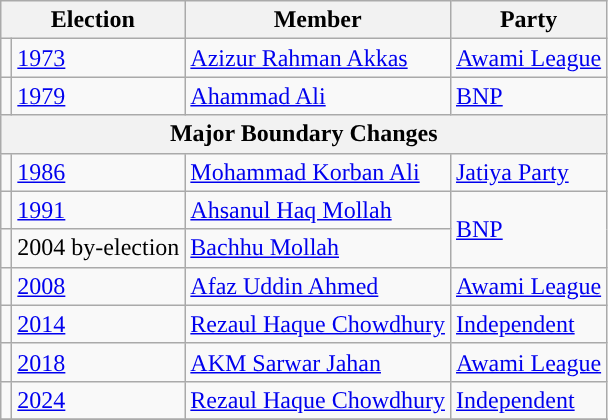<table class="wikitable">
<tr>
<th colspan="2">Election</th>
<th>Member</th>
<th>Party</th>
</tr>
<tr>
<td style="background-color:"></td>
<td><a href='#'>1973</a></td>
<td><a href='#'>Azizur Rahman Akkas</a></td>
<td><a href='#'>Awami League</a></td>
</tr>
<tr>
<td style="background-color:"></td>
<td><a href='#'>1979</a></td>
<td><a href='#'>Ahammad Ali</a></td>
<td><a href='#'>BNP</a></td>
</tr>
<tr>
<th colspan="4">Major Boundary Changes</th>
</tr>
<tr>
<td style="background-color:"></td>
<td><a href='#'>1986</a></td>
<td><a href='#'>Mohammad Korban Ali</a></td>
<td><a href='#'>Jatiya Party</a></td>
</tr>
<tr>
<td style="background-color:"></td>
<td><a href='#'>1991</a></td>
<td><a href='#'>Ahsanul Haq Mollah</a></td>
<td rowspan="2"><a href='#'>BNP</a></td>
</tr>
<tr>
<td style="background-color:"></td>
<td>2004 by-election</td>
<td><a href='#'>Bachhu Mollah</a></td>
</tr>
<tr>
<td style="background-color:"></td>
<td><a href='#'>2008</a></td>
<td><a href='#'>Afaz Uddin Ahmed</a></td>
<td><a href='#'>Awami League</a></td>
</tr>
<tr>
<td style="background-color:"></td>
<td><a href='#'>2014</a></td>
<td><a href='#'>Rezaul Haque Chowdhury</a></td>
<td><a href='#'>Independent</a></td>
</tr>
<tr>
<td style="background-color:"></td>
<td><a href='#'>2018</a></td>
<td><a href='#'>AKM Sarwar Jahan</a></td>
<td><a href='#'>Awami League</a></td>
</tr>
<tr>
<td style="background-color:"></td>
<td><a href='#'>2024</a></td>
<td><a href='#'>Rezaul Haque Chowdhury</a></td>
<td><a href='#'>Independent</a></td>
</tr>
<tr>
</tr>
</table>
